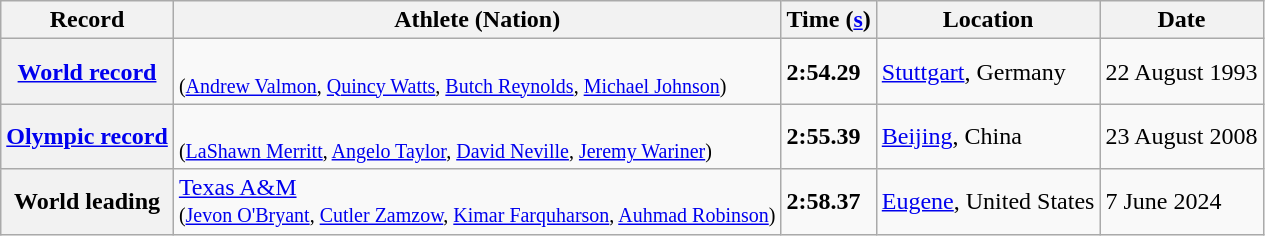<table class="wikitable">
<tr>
<th scope="col">Record</th>
<th scope="col">Athlete (Nation)</th>
<th scope="col">Time (<a href='#'>s</a>)</th>
<th scope="col">Location</th>
<th scope="col">Date</th>
</tr>
<tr>
<th scope="row"><a href='#'>World record</a></th>
<td><br><small>(<a href='#'>Andrew Valmon</a>, <a href='#'>Quincy Watts</a>, <a href='#'>Butch Reynolds</a>, <a href='#'>Michael Johnson</a>)</small></td>
<td><strong>2:54.29</strong></td>
<td><a href='#'>Stuttgart</a>, Germany</td>
<td>22 August 1993</td>
</tr>
<tr>
<th scope="row"><a href='#'>Olympic record</a></th>
<td><br><small>(<a href='#'>LaShawn Merritt</a>, <a href='#'>Angelo Taylor</a>, <a href='#'>David Neville</a>, <a href='#'>Jeremy Wariner</a>)</small></td>
<td><strong>2:55.39</strong></td>
<td><a href='#'>Beijing</a>, China</td>
<td>23 August 2008</td>
</tr>
<tr>
<th scope="row">World leading</th>
<td><a href='#'>Texas A&M</a><br><small>(<a href='#'>Jevon O'Bryant</a>, <a href='#'>Cutler Zamzow</a>, <a href='#'>Kimar Farquharson</a>, <a href='#'>Auhmad Robinson</a>)</small></td>
<td><strong>2:58.37</strong></td>
<td><a href='#'>Eugene</a>, United States</td>
<td>7 June 2024</td>
</tr>
</table>
